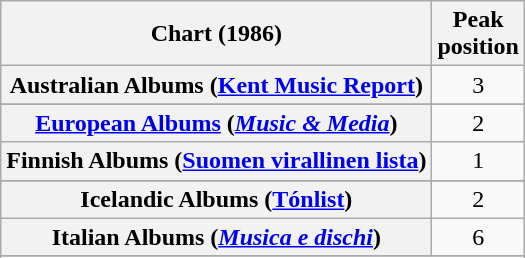<table class="wikitable sortable plainrowheaders" style="text-align:center">
<tr>
<th scope="col">Chart (1986)</th>
<th scope="col">Peak<br>position</th>
</tr>
<tr>
<th scope="row">Australian Albums (<a href='#'>Kent Music Report</a>)</th>
<td>3</td>
</tr>
<tr>
</tr>
<tr>
</tr>
<tr>
</tr>
<tr>
<th scope="row"><a href='#'>European Albums</a> (<em><a href='#'>Music & Media</a></em>)</th>
<td>2</td>
</tr>
<tr>
<th scope="row">Finnish Albums (<a href='#'>Suomen virallinen lista</a>)</th>
<td>1</td>
</tr>
<tr>
</tr>
<tr>
<th scope="row">Icelandic Albums (<a href='#'>Tónlist</a>)</th>
<td>2</td>
</tr>
<tr>
<th scope="row">Italian Albums (<em><a href='#'>Musica e dischi</a></em>)</th>
<td>6</td>
</tr>
<tr>
</tr>
<tr>
</tr>
<tr>
</tr>
<tr>
</tr>
<tr>
</tr>
<tr>
</tr>
</table>
